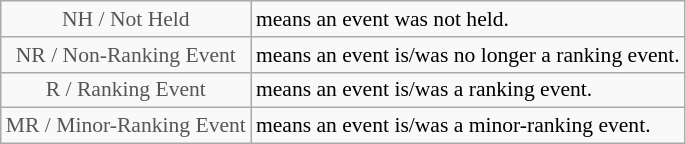<table class="wikitable" style="font-size:90%">
<tr>
<td style="text-align:center; color:#555555;" colspan="4">NH / Not Held</td>
<td>means an event was not held.</td>
</tr>
<tr>
<td style="text-align:center; color:#555555;" colspan="4">NR / Non-Ranking Event</td>
<td>means an event is/was no longer a ranking event.</td>
</tr>
<tr>
<td style="text-align:center; color:#555555;" colspan="4">R / Ranking Event</td>
<td>means an event is/was a ranking event.</td>
</tr>
<tr>
<td style="text-align:center; color:#555555;" colspan="4">MR / Minor-Ranking Event</td>
<td>means an event is/was a minor-ranking event.</td>
</tr>
</table>
